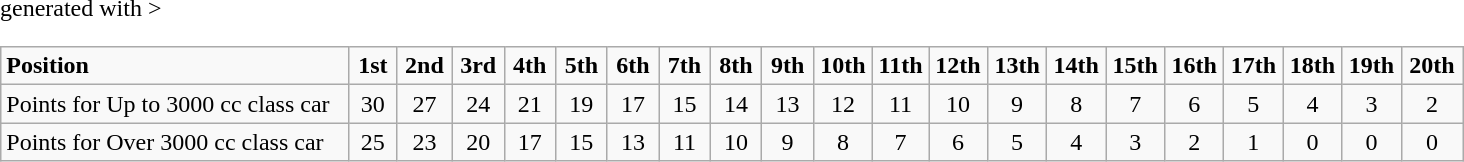<table class="wikitable" <hiddentext>generated with >
<tr style="font-weight:bold">
<td width="225" height="13">Position</td>
<td width="24" align="center">1st</td>
<td width="30" align="center">2nd</td>
<td width="27" align="center">3rd</td>
<td width="27" align="center">4th</td>
<td width="27" align="center">5th</td>
<td width="27" align="center">6th</td>
<td width="27" align="center">7th</td>
<td width="27" align="center">8th</td>
<td width="27" align="center">9th</td>
<td width="32" align="center">10th</td>
<td width="30" align="center">11th</td>
<td width="32" align="center">12th</td>
<td width="32" align="center">13th</td>
<td width="32" align="center">14th</td>
<td width="32" align="center">15th</td>
<td width="32" align="center">16th</td>
<td width="32" align="center">17th</td>
<td width="32" align="center">18th</td>
<td width="32" align="center">19th</td>
<td width="34" align="center">20th</td>
</tr>
<tr>
<td height="13">Points for Up to 3000 cc class car</td>
<td align="center">30</td>
<td align="center">27</td>
<td align="center">24</td>
<td align="center">21</td>
<td align="center">19</td>
<td align="center">17</td>
<td align="center">15</td>
<td align="center">14</td>
<td align="center">13</td>
<td align="center">12</td>
<td align="center">11</td>
<td align="center">10</td>
<td align="center">9</td>
<td align="center">8</td>
<td align="center">7</td>
<td align="center">6</td>
<td align="center">5</td>
<td align="center">4</td>
<td align="center">3</td>
<td align="center">2</td>
</tr>
<tr>
<td height="13">Points for Over 3000 cc class car</td>
<td align="center">25</td>
<td align="center">23</td>
<td align="center">20</td>
<td align="center">17</td>
<td align="center">15</td>
<td align="center">13</td>
<td align="center">11</td>
<td align="center">10</td>
<td align="center">9</td>
<td align="center">8</td>
<td align="center">7</td>
<td align="center">6</td>
<td align="center">5</td>
<td align="center">4</td>
<td align="center">3</td>
<td align="center">2</td>
<td align="center">1</td>
<td align="center">0</td>
<td align="center">0</td>
<td align="center">0</td>
</tr>
</table>
